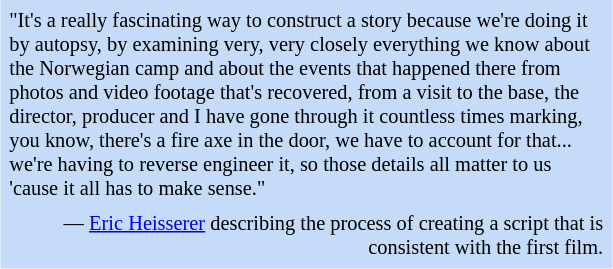<table class="toccolours" style="float: right; margin-left: 1em; margin-right: 2em; font-size: 85%; background:#c6dbf7; color:black; width:30em; max-width: 40%;" cellspacing="5">
<tr>
<td style="text-align: left;">"It's a really fascinating way to construct a story because we're doing it by autopsy, by examining very, very closely everything we know about the Norwegian camp and about the events that happened there from photos and video footage that's recovered, from a visit to the base, the director, producer and I have gone through it countless times marking, you know, there's a fire axe in the door, we have to account for that... we're having to reverse engineer it, so those details all matter to us 'cause it all has to make sense."</td>
</tr>
<tr>
<td style="text-align: right;"> — <a href='#'>Eric Heisserer</a> describing the process of creating a script that is consistent with the first film.</td>
</tr>
</table>
